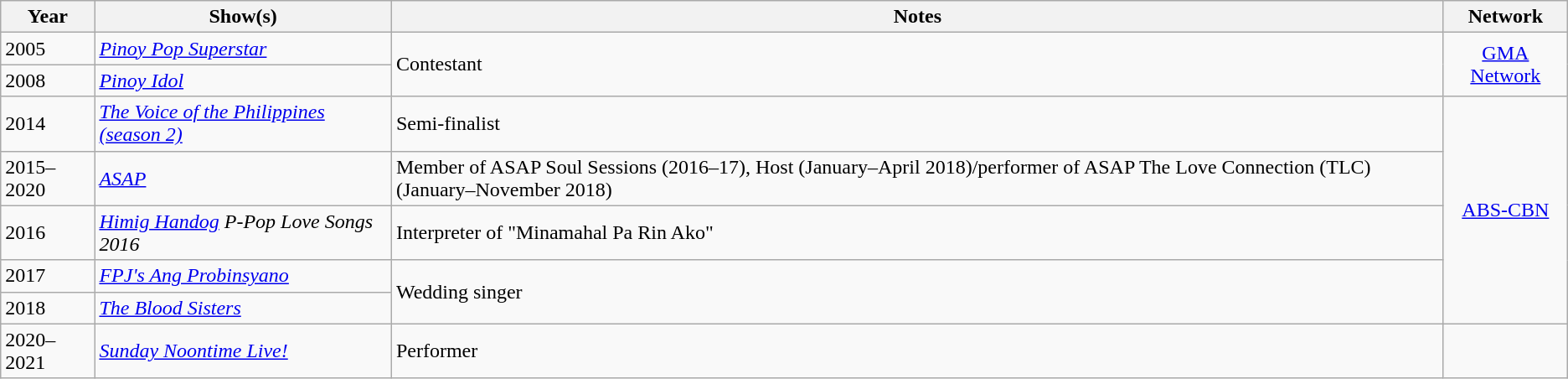<table class="wikitable sortable">
<tr>
<th>Year</th>
<th>Show(s)</th>
<th>Notes</th>
<th>Network</th>
</tr>
<tr>
<td>2005</td>
<td><em><a href='#'>Pinoy Pop Superstar</a></em></td>
<td rowspan="2">Contestant</td>
<td rowspan="2" style="text-align:center;"><a href='#'>GMA Network</a></td>
</tr>
<tr>
<td>2008</td>
<td><em><a href='#'>Pinoy Idol</a></em></td>
</tr>
<tr>
<td>2014</td>
<td><em><a href='#'>The Voice of the Philippines (season 2)</a></em></td>
<td>Semi-finalist</td>
<td rowspan=5 style="text-align:center;"><a href='#'>ABS-CBN</a></td>
</tr>
<tr>
<td>2015–2020</td>
<td><em><a href='#'>ASAP</a></em></td>
<td>Member of ASAP Soul Sessions (2016–17), Host (January–April 2018)/performer of ASAP The Love Connection (TLC) (January–November 2018)</td>
</tr>
<tr>
<td>2016</td>
<td><em><a href='#'>Himig Handog</a> P-Pop Love Songs 2016</em></td>
<td>Interpreter of "Minamahal Pa Rin Ako"</td>
</tr>
<tr>
<td>2017</td>
<td><em><a href='#'>FPJ's Ang Probinsyano</a></em></td>
<td rowspan=2>Wedding singer</td>
</tr>
<tr>
<td>2018</td>
<td><em><a href='#'>The Blood Sisters</a></em></td>
</tr>
<tr>
<td>2020–2021</td>
<td><em><a href='#'>Sunday Noontime Live!</a></em></td>
<td>Performer</td>
<td></td>
</tr>
</table>
